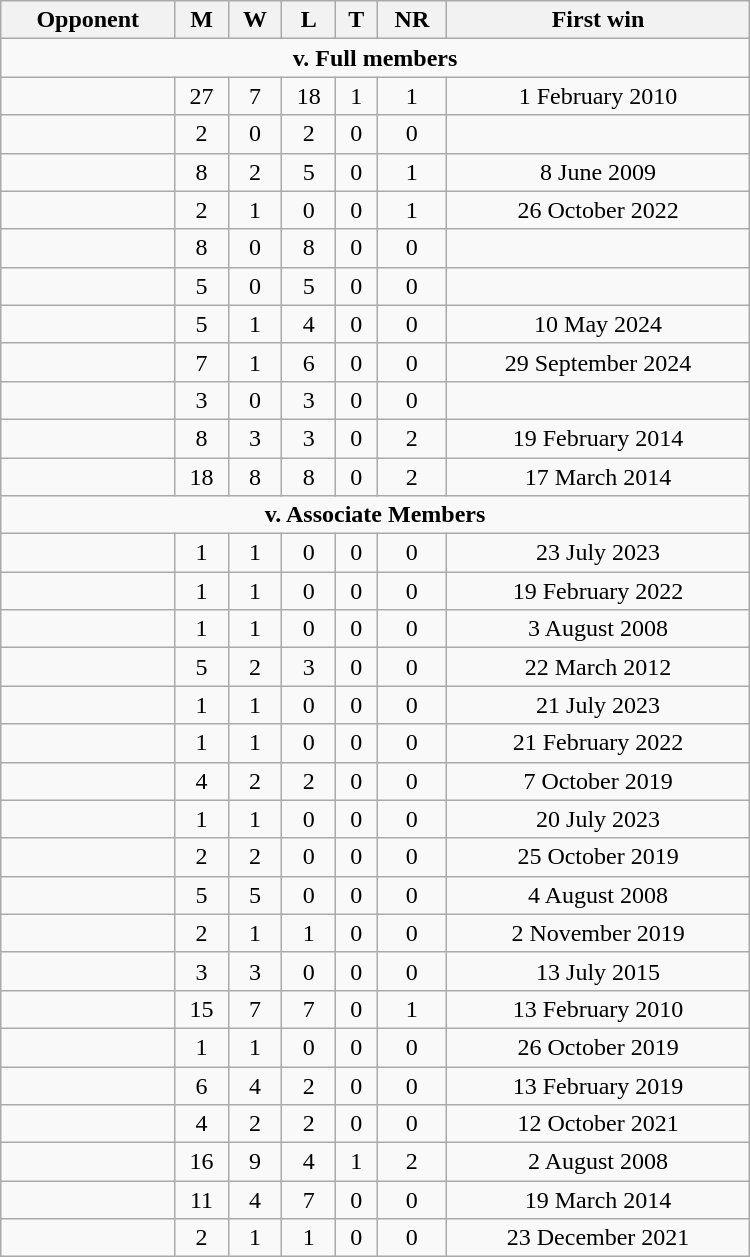<table class="wikitable" style="text-align: center; width: 500px;">
<tr>
<th>Opponent</th>
<th>M</th>
<th>W</th>
<th>L</th>
<th>T</th>
<th>NR</th>
<th>First win</th>
</tr>
<tr>
<td colspan="7" style="text-align:center;"><strong>v. Full members</strong></td>
</tr>
<tr>
<td align="left"></td>
<td>27</td>
<td>7</td>
<td>18</td>
<td>1</td>
<td>1</td>
<td>1 February 2010</td>
</tr>
<tr>
<td align="left"></td>
<td>2</td>
<td>0</td>
<td>2</td>
<td>0</td>
<td>0</td>
<td></td>
</tr>
<tr>
<td align="left"></td>
<td>8</td>
<td>2</td>
<td>5</td>
<td>0</td>
<td>1</td>
<td>8 June 2009</td>
</tr>
<tr>
<td align="left"></td>
<td>2</td>
<td>1</td>
<td>0</td>
<td>0</td>
<td>1</td>
<td>26 October 2022</td>
</tr>
<tr>
<td align="left"></td>
<td>8</td>
<td>0</td>
<td>8</td>
<td>0</td>
<td>0</td>
<td></td>
</tr>
<tr>
<td align="left"></td>
<td>5</td>
<td>0</td>
<td>5</td>
<td>0</td>
<td>0</td>
<td></td>
</tr>
<tr>
<td align="left"></td>
<td>5</td>
<td>1</td>
<td>4</td>
<td>0</td>
<td>0</td>
<td>10 May 2024</td>
</tr>
<tr>
<td align="left"></td>
<td>7</td>
<td>1</td>
<td>6</td>
<td>0</td>
<td>0</td>
<td>29 September 2024</td>
</tr>
<tr>
<td align="left"></td>
<td>3</td>
<td>0</td>
<td>3</td>
<td>0</td>
<td>0</td>
<td></td>
</tr>
<tr>
<td align="left"></td>
<td>8</td>
<td>3</td>
<td>3</td>
<td>0</td>
<td>2</td>
<td>19 February 2014</td>
</tr>
<tr>
<td align="left"></td>
<td>18</td>
<td>8</td>
<td>8</td>
<td>0</td>
<td>2</td>
<td>17 March 2014</td>
</tr>
<tr>
<td colspan="7" style="text-align:center;"><strong>v. Associate Members</strong></td>
</tr>
<tr>
<td align="left"></td>
<td>1</td>
<td>1</td>
<td>0</td>
<td>0</td>
<td>0</td>
<td>23 July 2023</td>
</tr>
<tr>
<td align="left"></td>
<td>1</td>
<td>1</td>
<td>0</td>
<td>0</td>
<td>0</td>
<td>19 February 2022</td>
</tr>
<tr>
<td align="left"></td>
<td>1</td>
<td>1</td>
<td>0</td>
<td>0</td>
<td>0</td>
<td>3 August 2008</td>
</tr>
<tr>
<td align="left"></td>
<td>5</td>
<td>2</td>
<td>3</td>
<td>0</td>
<td>0</td>
<td>22 March 2012</td>
</tr>
<tr>
<td align="left"></td>
<td>1</td>
<td>1</td>
<td>0</td>
<td>0</td>
<td>0</td>
<td>21 July 2023</td>
</tr>
<tr>
<td align="left"></td>
<td>1</td>
<td>1</td>
<td>0</td>
<td>0</td>
<td>0</td>
<td>21 February 2022</td>
</tr>
<tr>
<td align="left"></td>
<td>4</td>
<td>2</td>
<td>2</td>
<td>0</td>
<td>0</td>
<td>7 October 2019</td>
</tr>
<tr>
<td align="left"></td>
<td>1</td>
<td>1</td>
<td>0</td>
<td>0</td>
<td>0</td>
<td>20 July 2023</td>
</tr>
<tr>
<td align="left"></td>
<td>2</td>
<td>2</td>
<td>0</td>
<td>0</td>
<td>0</td>
<td>25 October 2019</td>
</tr>
<tr>
<td align="left"></td>
<td>5</td>
<td>5</td>
<td>0</td>
<td>0</td>
<td>0</td>
<td>4 August 2008</td>
</tr>
<tr>
<td align="left"></td>
<td>2</td>
<td>1</td>
<td>1</td>
<td>0</td>
<td>0</td>
<td>2 November 2019</td>
</tr>
<tr>
<td align="left"></td>
<td>3</td>
<td>3</td>
<td>0</td>
<td>0</td>
<td>0</td>
<td>13 July 2015</td>
</tr>
<tr>
<td align="left"></td>
<td>15</td>
<td>7</td>
<td>7</td>
<td>0</td>
<td>1</td>
<td>13 February 2010</td>
</tr>
<tr>
<td align="left"></td>
<td>1</td>
<td>1</td>
<td>0</td>
<td>0</td>
<td>0</td>
<td>26 October 2019</td>
</tr>
<tr>
<td align="left"></td>
<td>6</td>
<td>4</td>
<td>2</td>
<td>0</td>
<td>0</td>
<td>13 February 2019</td>
</tr>
<tr>
<td align="left"></td>
<td>4</td>
<td>2</td>
<td>2</td>
<td>0</td>
<td>0</td>
<td>12 October 2021</td>
</tr>
<tr>
<td align="left"></td>
<td>16</td>
<td>9</td>
<td>4</td>
<td>1</td>
<td>2</td>
<td>2 August 2008</td>
</tr>
<tr>
<td align="left"></td>
<td>11</td>
<td>4</td>
<td>7</td>
<td>0</td>
<td>0</td>
<td>19 March 2014</td>
</tr>
<tr>
<td align="left"></td>
<td>2</td>
<td>1</td>
<td>1</td>
<td>0</td>
<td>0</td>
<td>23 December 2021</td>
</tr>
</table>
